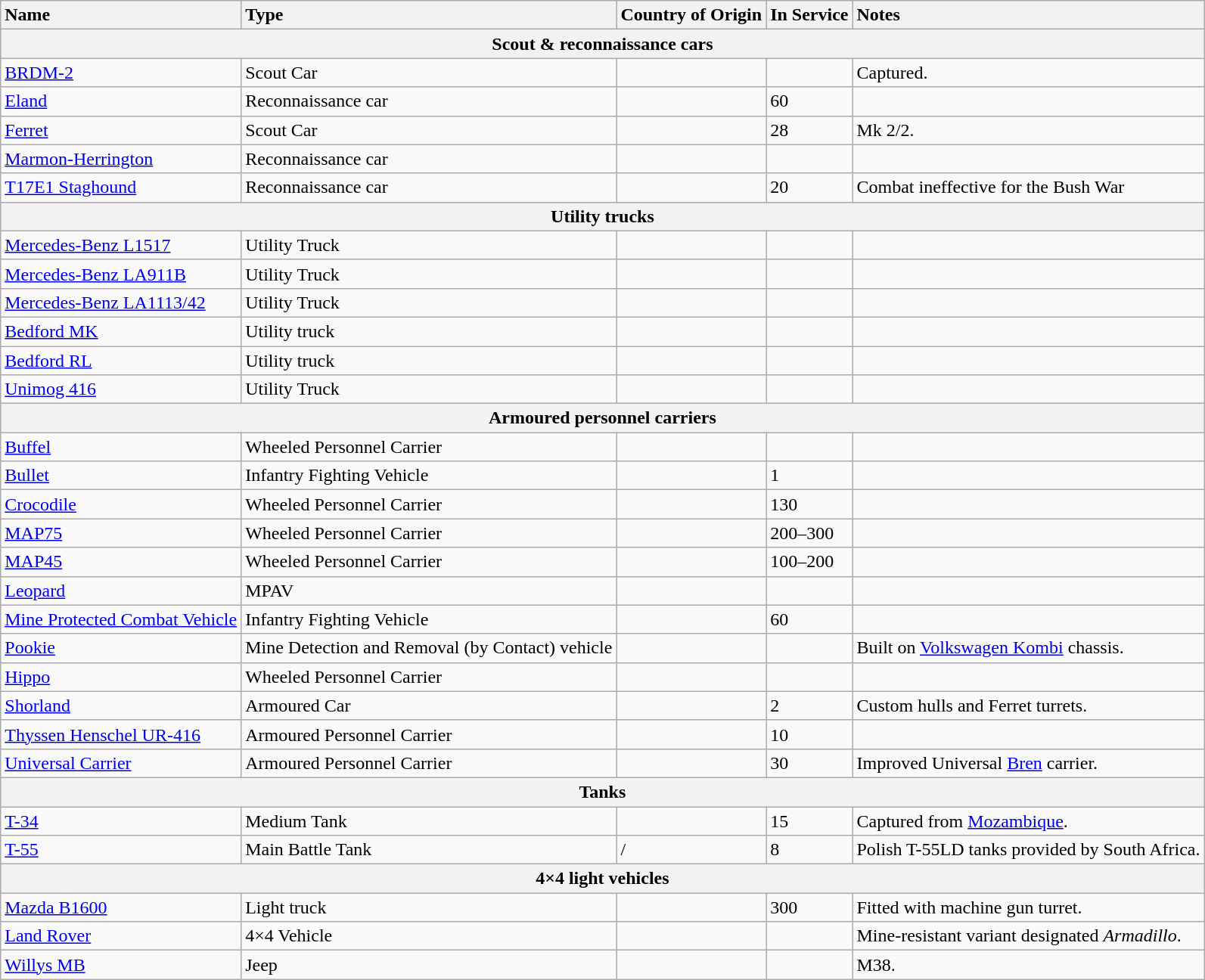<table class="wikitable">
<tr>
<th style="text-align: left;">Name</th>
<th style="text-align: left;">Type</th>
<th style="text-align: left;">Country of Origin</th>
<th style="text-align: left;">In Service</th>
<th style="text-align: left;">Notes</th>
</tr>
<tr>
<th colspan=5>Scout & reconnaissance cars</th>
</tr>
<tr>
<td><a href='#'>BRDM-2</a></td>
<td>Scout Car</td>
<td></td>
<td></td>
<td>Captured.</td>
</tr>
<tr>
<td><a href='#'>Eland</a></td>
<td>Reconnaissance car</td>
<td></td>
<td>60</td>
<td></td>
</tr>
<tr>
<td><a href='#'>Ferret</a></td>
<td>Scout Car</td>
<td></td>
<td>28</td>
<td>Mk 2/2.</td>
</tr>
<tr>
<td><a href='#'>Marmon-Herrington</a></td>
<td>Reconnaissance car</td>
<td></td>
<td></td>
<td></td>
</tr>
<tr>
<td><a href='#'>T17E1 Staghound</a></td>
<td>Reconnaissance car</td>
<td></td>
<td>20</td>
<td>Combat ineffective for the Bush War</td>
</tr>
<tr>
<th colspan=5>Utility trucks</th>
</tr>
<tr>
<td><a href='#'>Mercedes-Benz L1517</a></td>
<td>Utility Truck</td>
<td></td>
<td></td>
<td></td>
</tr>
<tr>
<td><a href='#'>Mercedes-Benz LA911B</a></td>
<td>Utility Truck</td>
<td></td>
<td></td>
<td></td>
</tr>
<tr>
<td><a href='#'>Mercedes-Benz LA1113/42</a></td>
<td>Utility Truck</td>
<td></td>
<td></td>
<td></td>
</tr>
<tr>
<td><a href='#'>Bedford MK</a></td>
<td>Utility truck</td>
<td></td>
<td></td>
<td></td>
</tr>
<tr>
<td><a href='#'>Bedford RL</a></td>
<td>Utility truck</td>
<td></td>
<td></td>
<td></td>
</tr>
<tr>
<td><a href='#'>Unimog 416</a></td>
<td>Utility Truck</td>
<td></td>
<td></td>
<td></td>
</tr>
<tr>
<th colspan=5>Armoured personnel carriers</th>
</tr>
<tr>
<td><a href='#'>Buffel</a></td>
<td>Wheeled Personnel Carrier</td>
<td></td>
<td></td>
<td></td>
</tr>
<tr>
<td><a href='#'>Bullet</a></td>
<td>Infantry Fighting Vehicle</td>
<td></td>
<td>1</td>
<td></td>
</tr>
<tr>
<td><a href='#'>Crocodile</a></td>
<td>Wheeled Personnel Carrier</td>
<td></td>
<td>130</td>
<td></td>
</tr>
<tr>
<td><a href='#'>MAP75</a></td>
<td>Wheeled Personnel Carrier</td>
<td></td>
<td>200–300</td>
<td></td>
</tr>
<tr>
<td><a href='#'>MAP45</a></td>
<td>Wheeled Personnel Carrier</td>
<td></td>
<td>100–200</td>
<td></td>
</tr>
<tr>
<td><a href='#'>Leopard</a></td>
<td>MPAV</td>
<td></td>
<td></td>
<td></td>
</tr>
<tr>
<td><a href='#'>Mine Protected Combat Vehicle</a></td>
<td>Infantry Fighting Vehicle</td>
<td></td>
<td>60</td>
<td></td>
</tr>
<tr>
<td><a href='#'>Pookie</a></td>
<td>Mine Detection and Removal (by Contact) vehicle</td>
<td></td>
<td></td>
<td>Built on <a href='#'>Volkswagen Kombi</a> chassis.</td>
</tr>
<tr>
<td><a href='#'>Hippo</a></td>
<td>Wheeled Personnel Carrier</td>
<td></td>
<td></td>
<td></td>
</tr>
<tr>
<td><a href='#'>Shorland</a></td>
<td>Armoured Car</td>
<td></td>
<td>2</td>
<td>Custom hulls and Ferret turrets.</td>
</tr>
<tr>
<td><a href='#'>Thyssen Henschel UR-416</a></td>
<td>Armoured Personnel Carrier</td>
<td></td>
<td>10</td>
<td></td>
</tr>
<tr>
<td><a href='#'>Universal Carrier</a></td>
<td>Armoured Personnel Carrier</td>
<td></td>
<td>30</td>
<td>Improved Universal <a href='#'>Bren</a> carrier.</td>
</tr>
<tr>
<th colspan=5>Tanks</th>
</tr>
<tr>
<td><a href='#'>T-34</a></td>
<td>Medium Tank</td>
<td></td>
<td>15</td>
<td>Captured from <a href='#'>Mozambique</a>.</td>
</tr>
<tr>
<td><a href='#'>T-55</a></td>
<td>Main Battle Tank</td>
<td>/</td>
<td>8</td>
<td>Polish T-55LD tanks provided by South Africa.</td>
</tr>
<tr>
<th colspan=5>4×4 light vehicles</th>
</tr>
<tr>
<td><a href='#'>Mazda B1600</a></td>
<td>Light truck</td>
<td></td>
<td>300</td>
<td>Fitted with machine gun turret.</td>
</tr>
<tr>
<td><a href='#'>Land Rover</a></td>
<td>4×4 Vehicle</td>
<td></td>
<td></td>
<td>Mine-resistant variant designated <em>Armadillo</em>.</td>
</tr>
<tr>
<td><a href='#'>Willys MB</a></td>
<td>Jeep</td>
<td></td>
<td></td>
<td>M38.</td>
</tr>
</table>
